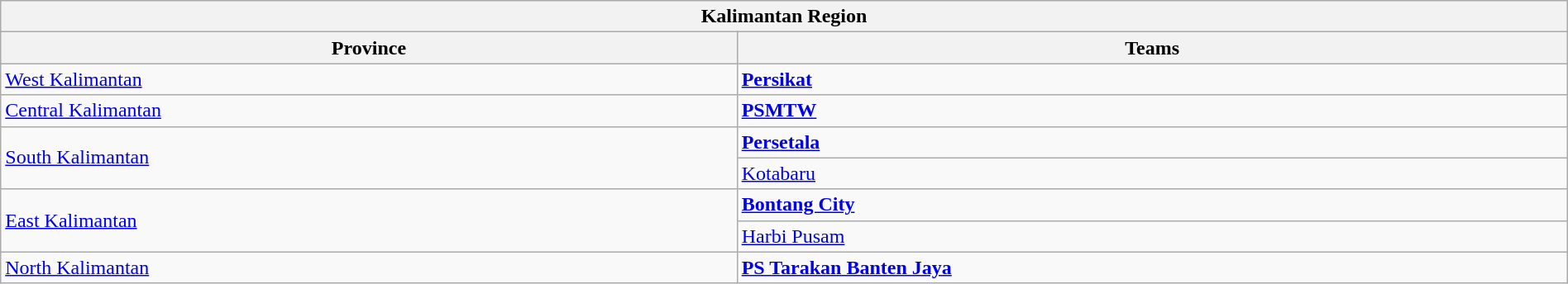<table class="wikitable sortable" style="width:100%;">
<tr>
<th colspan="2"><strong>Kalimantan Region</strong></th>
</tr>
<tr>
<th style="width:47%;">Province</th>
<th style="width:53%;">Teams</th>
</tr>
<tr>
<td> <a href='#'>West Kalimantan</a></td>
<td><strong><a href='#'>Persikat</a></strong></td>
</tr>
<tr>
<td> <a href='#'>Central Kalimantan</a></td>
<td><strong><a href='#'>PSMTW</a></strong></td>
</tr>
<tr>
<td rowspan="2"> <a href='#'>South Kalimantan</a></td>
<td><strong><a href='#'>Persetala</a></strong></td>
</tr>
<tr>
<td><a href='#'>Kotabaru</a></td>
</tr>
<tr>
<td rowspan="2"> <a href='#'>East Kalimantan</a></td>
<td><strong><a href='#'>Bontang City</a></strong></td>
</tr>
<tr>
<td><a href='#'>Harbi Pusam</a></td>
</tr>
<tr>
<td> <a href='#'>North Kalimantan</a></td>
<td><strong><a href='#'>PS Tarakan Banten Jaya</a></strong></td>
</tr>
</table>
